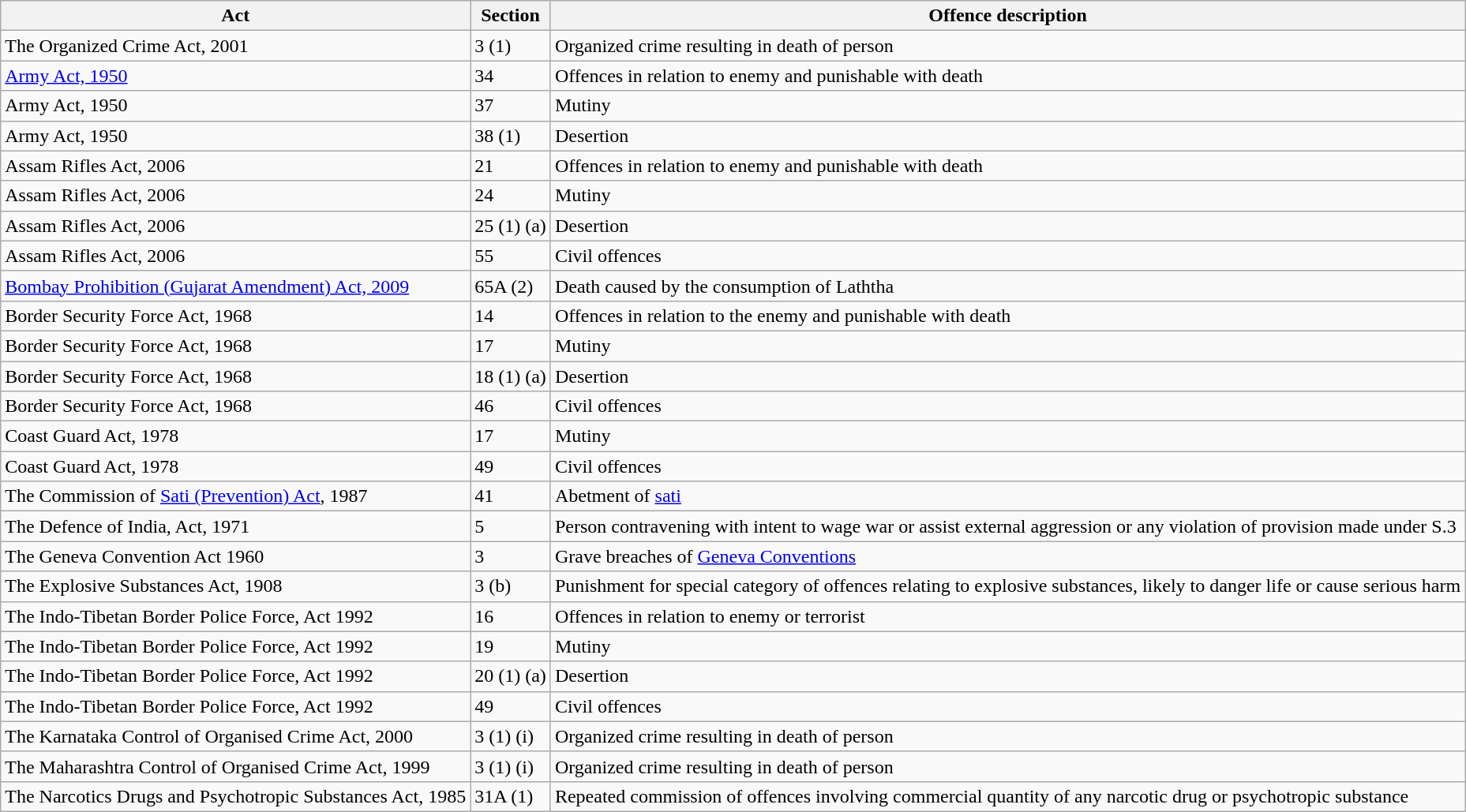<table class="wikitable">
<tr>
<th>Act</th>
<th>Section</th>
<th>Offence description</th>
</tr>
<tr>
<td>The Organized Crime Act, 2001</td>
<td>3 (1)</td>
<td>Organized crime resulting in death of person</td>
</tr>
<tr>
<td><a href='#'>Army Act, 1950</a></td>
<td>34</td>
<td>Offences in relation to enemy and punishable with death</td>
</tr>
<tr>
<td>Army Act, 1950</td>
<td>37</td>
<td>Mutiny</td>
</tr>
<tr>
<td>Army Act, 1950</td>
<td>38 (1)</td>
<td>Desertion</td>
</tr>
<tr>
<td>Assam Rifles Act, 2006</td>
<td>21</td>
<td>Offences in relation to enemy and punishable with death</td>
</tr>
<tr>
<td>Assam Rifles Act, 2006</td>
<td>24</td>
<td>Mutiny</td>
</tr>
<tr>
<td>Assam Rifles Act, 2006</td>
<td>25 (1) (a)</td>
<td>Desertion</td>
</tr>
<tr>
<td>Assam Rifles Act, 2006</td>
<td>55</td>
<td>Civil offences</td>
</tr>
<tr>
<td><a href='#'>Bombay Prohibition (Gujarat Amendment) Act, 2009</a></td>
<td>65A (2)</td>
<td>Death caused by the consumption of Laththa</td>
</tr>
<tr>
<td>Border Security Force Act, 1968</td>
<td>14</td>
<td>Offences in relation to the enemy and punishable with death</td>
</tr>
<tr>
<td>Border Security Force Act, 1968</td>
<td>17</td>
<td>Mutiny</td>
</tr>
<tr>
<td>Border Security Force Act, 1968</td>
<td>18 (1) (a)</td>
<td>Desertion</td>
</tr>
<tr>
<td>Border Security Force Act, 1968</td>
<td>46</td>
<td>Civil offences</td>
</tr>
<tr>
<td>Coast Guard Act, 1978</td>
<td>17</td>
<td>Mutiny</td>
</tr>
<tr>
<td>Coast Guard Act, 1978</td>
<td>49</td>
<td>Civil offences</td>
</tr>
<tr>
<td>The Commission of <a href='#'>Sati (Prevention) Act</a>, 1987</td>
<td>41</td>
<td>Abetment of <a href='#'>sati</a></td>
</tr>
<tr>
<td>The Defence of India, Act, 1971</td>
<td>5</td>
<td>Person contravening with intent to wage war or assist external aggression or any violation of provision made under S.3</td>
</tr>
<tr>
<td>The Geneva Convention Act 1960</td>
<td>3</td>
<td>Grave breaches of <a href='#'>Geneva Conventions</a></td>
</tr>
<tr>
<td>The Explosive Substances Act, 1908</td>
<td>3 (b)</td>
<td>Punishment for special category of offences relating to explosive substances, likely to danger life or cause serious harm</td>
</tr>
<tr>
<td>The Indo-Tibetan Border Police Force, Act 1992</td>
<td>16</td>
<td>Offences in relation to enemy or terrorist</td>
</tr>
<tr>
<td>The Indo-Tibetan Border Police Force, Act 1992</td>
<td>19</td>
<td>Mutiny</td>
</tr>
<tr>
<td>The Indo-Tibetan Border Police Force, Act 1992</td>
<td>20 (1) (a)</td>
<td>Desertion</td>
</tr>
<tr>
<td>The Indo-Tibetan Border Police Force, Act 1992</td>
<td>49</td>
<td>Civil offences</td>
</tr>
<tr>
<td>The Karnataka Control of Organised Crime Act, 2000</td>
<td>3 (1) (i)</td>
<td>Organized crime resulting in death of person</td>
</tr>
<tr>
<td>The Maharashtra Control of Organised Crime Act, 1999</td>
<td>3 (1) (i)</td>
<td>Organized crime resulting in death of person</td>
</tr>
<tr>
<td>The Narcotics Drugs and Psychotropic Substances Act, 1985</td>
<td>31A (1)</td>
<td>Repeated commission of offences involving commercial quantity of any narcotic drug or psychotropic substance</td>
</tr>
</table>
